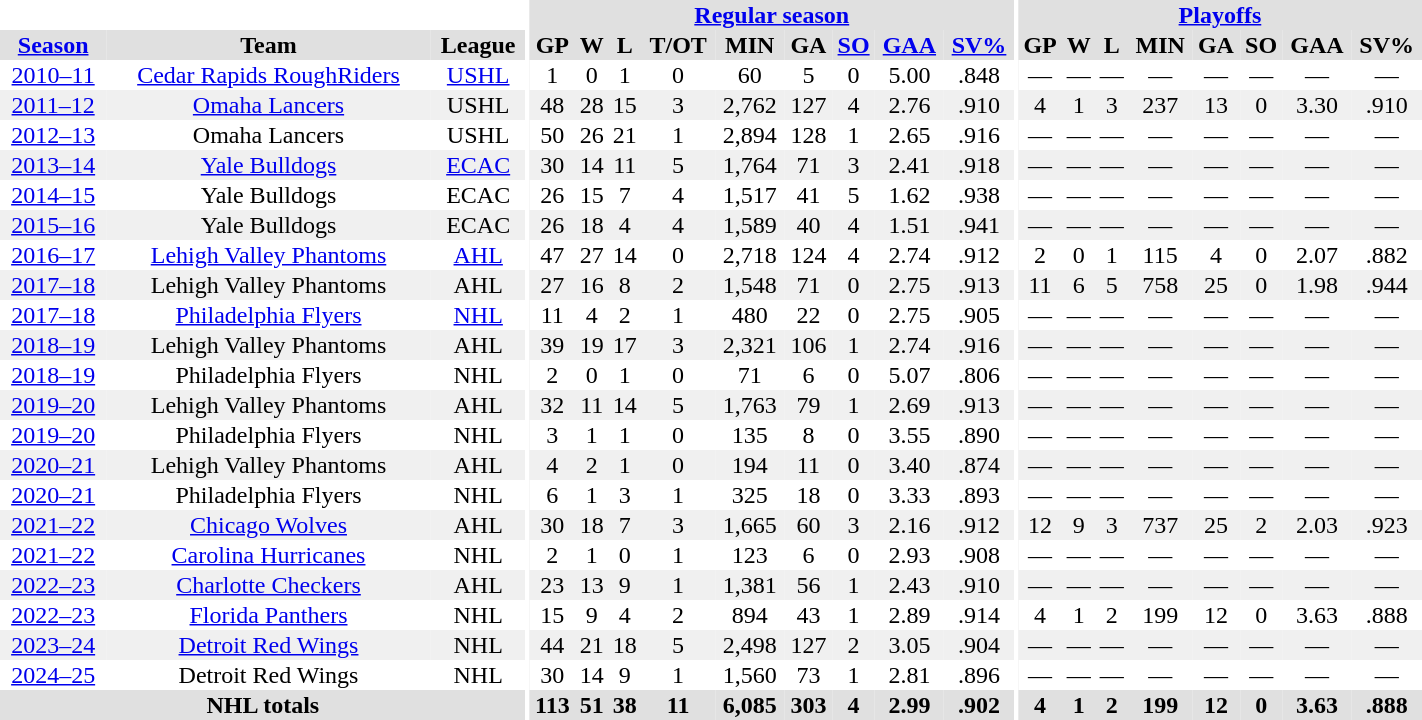<table border="0" cellpadding="1" cellspacing="0" style="text-align:center; width:75%;">
<tr bgcolor="#e0e0e0">
<th colspan="3" bgcolor="#ffffff"></th>
<th rowspan="101" bgcolor="#ffffff"></th>
<th colspan="9" bgcolor="#e0e0e0"><a href='#'>Regular season</a></th>
<th rowspan="101" bgcolor="#ffffff"></th>
<th colspan="8" bgcolor="#e0e0e0"><a href='#'>Playoffs</a></th>
</tr>
<tr bgcolor="#e0e0e0">
<th><a href='#'>Season</a></th>
<th>Team</th>
<th>League</th>
<th>GP</th>
<th>W</th>
<th>L</th>
<th>T/OT</th>
<th>MIN</th>
<th>GA</th>
<th><a href='#'>SO</a></th>
<th><a href='#'>GAA</a></th>
<th><a href='#'>SV%</a></th>
<th>GP</th>
<th>W</th>
<th>L</th>
<th>MIN</th>
<th>GA</th>
<th>SO</th>
<th>GAA</th>
<th>SV%</th>
</tr>
<tr>
<td><a href='#'>2010–11</a></td>
<td><a href='#'>Cedar Rapids RoughRiders</a></td>
<td><a href='#'>USHL</a></td>
<td>1</td>
<td>0</td>
<td>1</td>
<td>0</td>
<td>60</td>
<td>5</td>
<td>0</td>
<td>5.00</td>
<td>.848</td>
<td>—</td>
<td>—</td>
<td>—</td>
<td>—</td>
<td>—</td>
<td>—</td>
<td>—</td>
<td>—</td>
</tr>
<tr bgcolor="#f0f0f0">
<td><a href='#'>2011–12</a></td>
<td><a href='#'>Omaha Lancers</a></td>
<td>USHL</td>
<td>48</td>
<td>28</td>
<td>15</td>
<td>3</td>
<td>2,762</td>
<td>127</td>
<td>4</td>
<td>2.76</td>
<td>.910</td>
<td>4</td>
<td>1</td>
<td>3</td>
<td>237</td>
<td>13</td>
<td>0</td>
<td>3.30</td>
<td>.910</td>
</tr>
<tr>
<td><a href='#'>2012–13</a></td>
<td>Omaha Lancers</td>
<td>USHL</td>
<td>50</td>
<td>26</td>
<td>21</td>
<td>1</td>
<td>2,894</td>
<td>128</td>
<td>1</td>
<td>2.65</td>
<td>.916</td>
<td>—</td>
<td>—</td>
<td>—</td>
<td>—</td>
<td>—</td>
<td>—</td>
<td>—</td>
<td>—</td>
</tr>
<tr bgcolor="#f0f0f0">
<td><a href='#'>2013–14</a></td>
<td><a href='#'>Yale Bulldogs</a></td>
<td><a href='#'>ECAC</a></td>
<td>30</td>
<td>14</td>
<td>11</td>
<td>5</td>
<td>1,764</td>
<td>71</td>
<td>3</td>
<td>2.41</td>
<td>.918</td>
<td>—</td>
<td>—</td>
<td>—</td>
<td>—</td>
<td>—</td>
<td>—</td>
<td>—</td>
<td>—</td>
</tr>
<tr>
<td><a href='#'>2014–15</a></td>
<td>Yale Bulldogs</td>
<td>ECAC</td>
<td>26</td>
<td>15</td>
<td>7</td>
<td>4</td>
<td>1,517</td>
<td>41</td>
<td>5</td>
<td>1.62</td>
<td>.938</td>
<td>—</td>
<td>—</td>
<td>—</td>
<td>—</td>
<td>—</td>
<td>—</td>
<td>—</td>
<td>—</td>
</tr>
<tr bgcolor="#f0f0f0">
<td><a href='#'>2015–16</a></td>
<td>Yale Bulldogs</td>
<td>ECAC</td>
<td>26</td>
<td>18</td>
<td>4</td>
<td>4</td>
<td>1,589</td>
<td>40</td>
<td>4</td>
<td>1.51</td>
<td>.941</td>
<td>—</td>
<td>—</td>
<td>—</td>
<td>—</td>
<td>—</td>
<td>—</td>
<td>—</td>
<td>—</td>
</tr>
<tr>
<td><a href='#'>2016–17</a></td>
<td><a href='#'>Lehigh Valley Phantoms</a></td>
<td><a href='#'>AHL</a></td>
<td>47</td>
<td>27</td>
<td>14</td>
<td>0</td>
<td>2,718</td>
<td>124</td>
<td>4</td>
<td>2.74</td>
<td>.912</td>
<td>2</td>
<td>0</td>
<td>1</td>
<td>115</td>
<td>4</td>
<td>0</td>
<td>2.07</td>
<td>.882</td>
</tr>
<tr bgcolor="#f0f0f0">
<td><a href='#'>2017–18</a></td>
<td>Lehigh Valley Phantoms</td>
<td>AHL</td>
<td>27</td>
<td>16</td>
<td>8</td>
<td>2</td>
<td>1,548</td>
<td>71</td>
<td>0</td>
<td>2.75</td>
<td>.913</td>
<td>11</td>
<td>6</td>
<td>5</td>
<td>758</td>
<td>25</td>
<td>0</td>
<td>1.98</td>
<td>.944</td>
</tr>
<tr>
<td><a href='#'>2017–18</a></td>
<td><a href='#'>Philadelphia Flyers</a></td>
<td><a href='#'>NHL</a></td>
<td>11</td>
<td>4</td>
<td>2</td>
<td>1</td>
<td>480</td>
<td>22</td>
<td>0</td>
<td>2.75</td>
<td>.905</td>
<td>—</td>
<td>—</td>
<td>—</td>
<td>—</td>
<td>—</td>
<td>—</td>
<td>—</td>
<td>—</td>
</tr>
<tr bgcolor="#f0f0f0">
<td><a href='#'>2018–19</a></td>
<td>Lehigh Valley Phantoms</td>
<td>AHL</td>
<td>39</td>
<td>19</td>
<td>17</td>
<td>3</td>
<td>2,321</td>
<td>106</td>
<td>1</td>
<td>2.74</td>
<td>.916</td>
<td>—</td>
<td>—</td>
<td>—</td>
<td>—</td>
<td>—</td>
<td>—</td>
<td>—</td>
<td>—</td>
</tr>
<tr>
<td><a href='#'>2018–19</a></td>
<td>Philadelphia Flyers</td>
<td>NHL</td>
<td>2</td>
<td>0</td>
<td>1</td>
<td>0</td>
<td>71</td>
<td>6</td>
<td>0</td>
<td>5.07</td>
<td>.806</td>
<td>—</td>
<td>—</td>
<td>—</td>
<td>—</td>
<td>—</td>
<td>—</td>
<td>—</td>
<td>—</td>
</tr>
<tr bgcolor="#f0f0f0">
<td><a href='#'>2019–20</a></td>
<td>Lehigh Valley Phantoms</td>
<td>AHL</td>
<td>32</td>
<td>11</td>
<td>14</td>
<td>5</td>
<td>1,763</td>
<td>79</td>
<td>1</td>
<td>2.69</td>
<td>.913</td>
<td>—</td>
<td>—</td>
<td>—</td>
<td>—</td>
<td>—</td>
<td>—</td>
<td>—</td>
<td>—</td>
</tr>
<tr>
<td><a href='#'>2019–20</a></td>
<td>Philadelphia Flyers</td>
<td>NHL</td>
<td>3</td>
<td>1</td>
<td>1</td>
<td>0</td>
<td>135</td>
<td>8</td>
<td>0</td>
<td>3.55</td>
<td>.890</td>
<td>—</td>
<td>—</td>
<td>—</td>
<td>—</td>
<td>—</td>
<td>—</td>
<td>—</td>
<td>—</td>
</tr>
<tr bgcolor="#f0f0f0">
<td><a href='#'>2020–21</a></td>
<td>Lehigh Valley Phantoms</td>
<td>AHL</td>
<td>4</td>
<td>2</td>
<td>1</td>
<td>0</td>
<td>194</td>
<td>11</td>
<td>0</td>
<td>3.40</td>
<td>.874</td>
<td>—</td>
<td>—</td>
<td>—</td>
<td>—</td>
<td>—</td>
<td>—</td>
<td>—</td>
<td>—</td>
</tr>
<tr>
<td><a href='#'>2020–21</a></td>
<td>Philadelphia Flyers</td>
<td>NHL</td>
<td>6</td>
<td>1</td>
<td>3</td>
<td>1</td>
<td>325</td>
<td>18</td>
<td>0</td>
<td>3.33</td>
<td>.893</td>
<td>—</td>
<td>—</td>
<td>—</td>
<td>—</td>
<td>—</td>
<td>—</td>
<td>—</td>
<td>—</td>
</tr>
<tr bgcolor="#f0f0f0">
<td><a href='#'>2021–22</a></td>
<td><a href='#'>Chicago Wolves</a></td>
<td>AHL</td>
<td>30</td>
<td>18</td>
<td>7</td>
<td>3</td>
<td>1,665</td>
<td>60</td>
<td>3</td>
<td>2.16</td>
<td>.912</td>
<td>12</td>
<td>9</td>
<td>3</td>
<td>737</td>
<td>25</td>
<td>2</td>
<td>2.03</td>
<td>.923</td>
</tr>
<tr>
<td><a href='#'>2021–22</a></td>
<td><a href='#'>Carolina Hurricanes</a></td>
<td>NHL</td>
<td>2</td>
<td>1</td>
<td>0</td>
<td>1</td>
<td>123</td>
<td>6</td>
<td>0</td>
<td>2.93</td>
<td>.908</td>
<td>—</td>
<td>—</td>
<td>—</td>
<td>—</td>
<td>—</td>
<td>—</td>
<td>—</td>
<td>—</td>
</tr>
<tr bgcolor="#f0f0f0">
<td><a href='#'>2022–23</a></td>
<td><a href='#'>Charlotte Checkers</a></td>
<td>AHL</td>
<td>23</td>
<td>13</td>
<td>9</td>
<td>1</td>
<td>1,381</td>
<td>56</td>
<td>1</td>
<td>2.43</td>
<td>.910</td>
<td>—</td>
<td>—</td>
<td>—</td>
<td>—</td>
<td>—</td>
<td>—</td>
<td>—</td>
<td>—</td>
</tr>
<tr>
<td><a href='#'>2022–23</a></td>
<td><a href='#'>Florida Panthers</a></td>
<td>NHL</td>
<td>15</td>
<td>9</td>
<td>4</td>
<td>2</td>
<td>894</td>
<td>43</td>
<td>1</td>
<td>2.89</td>
<td>.914</td>
<td>4</td>
<td>1</td>
<td>2</td>
<td>199</td>
<td>12</td>
<td>0</td>
<td>3.63</td>
<td>.888</td>
</tr>
<tr bgcolor="#f0f0f0">
<td><a href='#'>2023–24</a></td>
<td><a href='#'>Detroit Red Wings</a></td>
<td>NHL</td>
<td>44</td>
<td>21</td>
<td>18</td>
<td>5</td>
<td>2,498</td>
<td>127</td>
<td>2</td>
<td>3.05</td>
<td>.904</td>
<td>—</td>
<td>—</td>
<td>—</td>
<td>—</td>
<td>—</td>
<td>—</td>
<td>—</td>
<td>—</td>
</tr>
<tr>
<td><a href='#'>2024–25</a></td>
<td>Detroit Red Wings</td>
<td>NHL</td>
<td>30</td>
<td>14</td>
<td>9</td>
<td>1</td>
<td>1,560</td>
<td>73</td>
<td>1</td>
<td>2.81</td>
<td>.896</td>
<td>—</td>
<td>—</td>
<td>—</td>
<td>—</td>
<td>—</td>
<td>—</td>
<td>—</td>
<td>—</td>
</tr>
<tr bgcolor="#e0e0e0">
<th colspan="3">NHL totals</th>
<th>113</th>
<th>51</th>
<th>38</th>
<th>11</th>
<th>6,085</th>
<th>303</th>
<th>4</th>
<th>2.99</th>
<th>.902</th>
<th>4</th>
<th>1</th>
<th>2</th>
<th>199</th>
<th>12</th>
<th>0</th>
<th>3.63</th>
<th>.888</th>
</tr>
</table>
